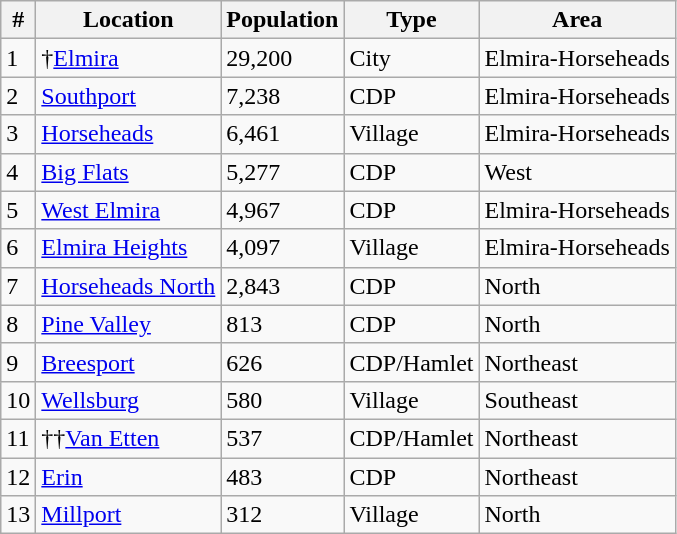<table class="wikitable sortable">
<tr>
<th>#</th>
<th>Location</th>
<th>Population</th>
<th>Type</th>
<th>Area</th>
</tr>
<tr>
<td>1</td>
<td>†<a href='#'>Elmira</a></td>
<td>29,200</td>
<td>City</td>
<td>Elmira-Horseheads</td>
</tr>
<tr>
<td>2</td>
<td><a href='#'>Southport</a></td>
<td>7,238</td>
<td>CDP</td>
<td>Elmira-Horseheads</td>
</tr>
<tr>
<td>3</td>
<td><a href='#'>Horseheads</a></td>
<td>6,461</td>
<td>Village</td>
<td>Elmira-Horseheads</td>
</tr>
<tr>
<td>4</td>
<td><a href='#'>Big Flats</a></td>
<td>5,277</td>
<td>CDP</td>
<td>West</td>
</tr>
<tr>
<td>5</td>
<td><a href='#'>West Elmira</a></td>
<td>4,967</td>
<td>CDP</td>
<td>Elmira-Horseheads</td>
</tr>
<tr>
<td>6</td>
<td><a href='#'>Elmira Heights</a></td>
<td>4,097</td>
<td>Village</td>
<td>Elmira-Horseheads</td>
</tr>
<tr>
<td>7</td>
<td><a href='#'>Horseheads North</a></td>
<td>2,843</td>
<td>CDP</td>
<td>North</td>
</tr>
<tr>
<td>8</td>
<td><a href='#'>Pine Valley</a></td>
<td>813</td>
<td>CDP</td>
<td>North</td>
</tr>
<tr>
<td>9</td>
<td><a href='#'>Breesport</a></td>
<td>626</td>
<td>CDP/Hamlet</td>
<td>Northeast</td>
</tr>
<tr>
<td>10</td>
<td><a href='#'>Wellsburg</a></td>
<td>580</td>
<td>Village</td>
<td>Southeast</td>
</tr>
<tr>
<td>11</td>
<td>††<a href='#'>Van Etten</a></td>
<td>537</td>
<td>CDP/Hamlet</td>
<td>Northeast</td>
</tr>
<tr>
<td>12</td>
<td><a href='#'>Erin</a></td>
<td>483</td>
<td>CDP</td>
<td>Northeast</td>
</tr>
<tr>
<td>13</td>
<td><a href='#'>Millport</a></td>
<td>312</td>
<td>Village</td>
<td>North</td>
</tr>
</table>
